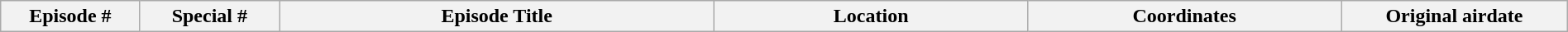<table class="wikitable plainrowheaders" style="width:100%; margin:auto;">
<tr>
<th width="8%">Episode #</th>
<th width="8%">Special #</th>
<th width="25%">Episode Title</th>
<th width="18%">Location</th>
<th width="18%">Coordinates</th>
<th width="13%">Original airdate<br><onlyinclude>


</onlyinclude></th>
</tr>
</table>
